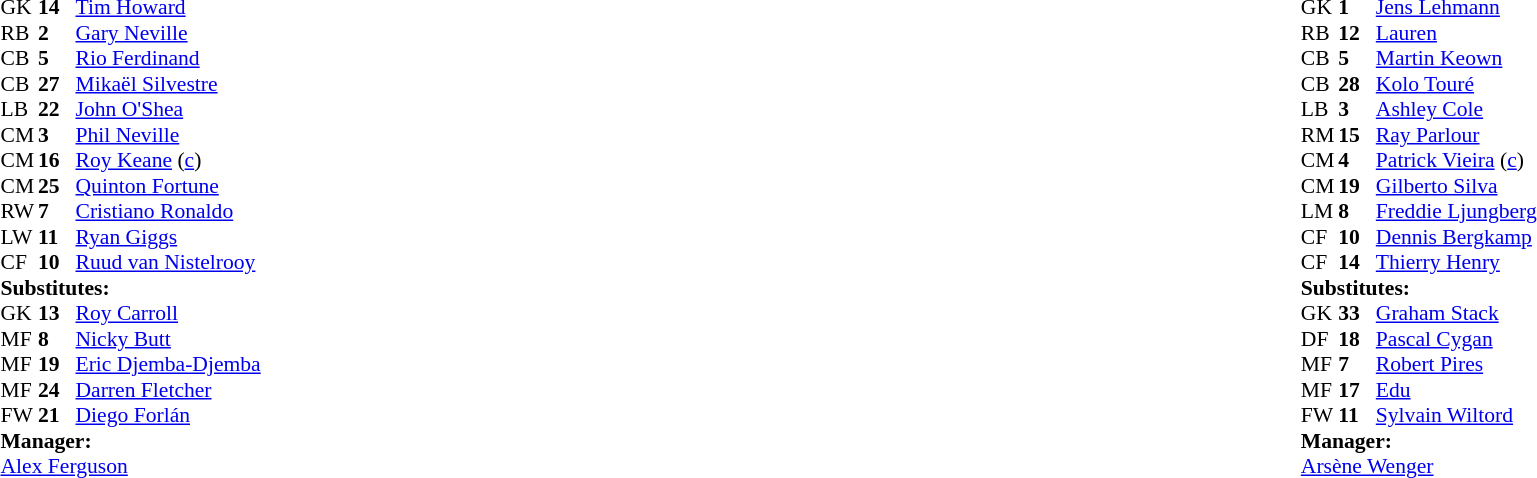<table width="100%">
<tr>
<td valign="top" width="50%"><br><table style="font-size: 90%" cellspacing="0" cellpadding="0">
<tr>
<th width="25"></th>
<th width="25"></th>
</tr>
<tr>
<td>GK</td>
<td><strong>14</strong></td>
<td> <a href='#'>Tim Howard</a></td>
</tr>
<tr>
<td>RB</td>
<td><strong>2</strong></td>
<td> <a href='#'>Gary Neville</a></td>
</tr>
<tr>
<td>CB</td>
<td><strong>5</strong></td>
<td> <a href='#'>Rio Ferdinand</a></td>
</tr>
<tr>
<td>CB</td>
<td><strong>27</strong></td>
<td> <a href='#'>Mikaël Silvestre</a></td>
</tr>
<tr>
<td>LB</td>
<td><strong>22</strong></td>
<td> <a href='#'>John O'Shea</a></td>
<td></td>
<td></td>
</tr>
<tr>
<td>CM</td>
<td><strong>3</strong></td>
<td> <a href='#'>Phil Neville</a></td>
</tr>
<tr>
<td>CM</td>
<td><strong>16</strong></td>
<td> <a href='#'>Roy Keane</a> (<a href='#'>c</a>)</td>
<td></td>
</tr>
<tr>
<td>CM</td>
<td><strong>25</strong></td>
<td> <a href='#'>Quinton Fortune</a></td>
<td></td>
</tr>
<tr>
<td>RW</td>
<td><strong>7</strong></td>
<td> <a href='#'>Cristiano Ronaldo</a></td>
<td></td>
</tr>
<tr>
<td>LW</td>
<td><strong>11</strong></td>
<td> <a href='#'>Ryan Giggs</a></td>
</tr>
<tr>
<td>CF</td>
<td><strong>10</strong></td>
<td> <a href='#'>Ruud van Nistelrooy</a></td>
<td></td>
</tr>
<tr>
<td colspan=4><strong>Substitutes:</strong></td>
</tr>
<tr>
<td>GK</td>
<td><strong>13</strong></td>
<td> <a href='#'>Roy Carroll</a></td>
</tr>
<tr>
<td>MF</td>
<td><strong>8</strong></td>
<td> <a href='#'>Nicky Butt</a></td>
</tr>
<tr>
<td>MF</td>
<td><strong>19</strong></td>
<td> <a href='#'>Eric Djemba-Djemba</a></td>
</tr>
<tr>
<td>MF</td>
<td><strong>24</strong></td>
<td> <a href='#'>Darren Fletcher</a></td>
</tr>
<tr>
<td>FW</td>
<td><strong>21</strong></td>
<td> <a href='#'>Diego Forlán</a></td>
<td></td>
<td></td>
</tr>
<tr>
<td colspan=4><strong>Manager:</strong></td>
</tr>
<tr>
<td colspan="4"> <a href='#'>Alex Ferguson</a></td>
</tr>
</table>
</td>
<td valign="top"></td>
<td valign="top" width="50%"><br><table style="font-size: 90%" cellspacing="0" cellpadding="0" align=center>
<tr>
<th width="25"></th>
<th width="25"></th>
</tr>
<tr>
<td>GK</td>
<td><strong>1</strong></td>
<td> <a href='#'>Jens Lehmann</a></td>
</tr>
<tr>
<td>RB</td>
<td><strong>12</strong></td>
<td> <a href='#'>Lauren</a></td>
</tr>
<tr>
<td>CB</td>
<td><strong>5</strong></td>
<td> <a href='#'>Martin Keown</a></td>
<td></td>
</tr>
<tr>
<td>CB</td>
<td><strong>28</strong></td>
<td> <a href='#'>Kolo Touré</a></td>
<td></td>
</tr>
<tr>
<td>LB</td>
<td><strong>3</strong></td>
<td> <a href='#'>Ashley Cole</a></td>
</tr>
<tr>
<td>RM</td>
<td><strong>15</strong></td>
<td> <a href='#'>Ray Parlour</a></td>
</tr>
<tr>
<td>CM</td>
<td><strong>4</strong></td>
<td> <a href='#'>Patrick Vieira</a> (<a href='#'>c</a>)</td>
<td></td>
</tr>
<tr>
<td>CM</td>
<td><strong>19</strong></td>
<td> <a href='#'>Gilberto Silva</a></td>
</tr>
<tr>
<td>LM</td>
<td><strong>8</strong></td>
<td> <a href='#'>Freddie Ljungberg</a></td>
</tr>
<tr>
<td>CF</td>
<td><strong>10</strong></td>
<td> <a href='#'>Dennis Bergkamp</a></td>
<td></td>
<td></td>
</tr>
<tr>
<td>CF</td>
<td><strong>14</strong></td>
<td> <a href='#'>Thierry Henry</a></td>
</tr>
<tr>
<td colspan=4><strong>Substitutes:</strong></td>
</tr>
<tr>
<td>GK</td>
<td><strong>33</strong></td>
<td> <a href='#'>Graham Stack</a></td>
</tr>
<tr>
<td>DF</td>
<td><strong>18</strong></td>
<td> <a href='#'>Pascal Cygan</a></td>
</tr>
<tr>
<td>MF</td>
<td><strong>7</strong></td>
<td> <a href='#'>Robert Pires</a></td>
</tr>
<tr>
<td>MF</td>
<td><strong>17</strong></td>
<td> <a href='#'>Edu</a></td>
<td></td>
<td></td>
</tr>
<tr>
<td>FW</td>
<td><strong>11</strong></td>
<td> <a href='#'>Sylvain Wiltord</a></td>
</tr>
<tr>
<td colspan=4><strong>Manager:</strong></td>
</tr>
<tr>
<td colspan="4"> <a href='#'>Arsène Wenger</a></td>
</tr>
</table>
</td>
</tr>
</table>
